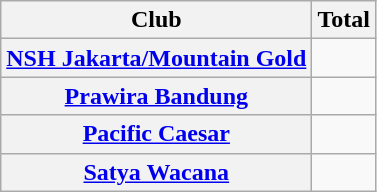<table class="sortable wikitable plainrowheaders">
<tr>
<th scope="col">Club</th>
<th scope="col">Total</th>
</tr>
<tr>
<th scope="row"><a href='#'>NSH Jakarta/Mountain Gold</a></th>
<td align="center"></td>
</tr>
<tr>
<th scope="row"><a href='#'>Prawira Bandung</a></th>
<td align="center"></td>
</tr>
<tr>
<th scope="row"><a href='#'>Pacific Caesar</a></th>
<td align="center"></td>
</tr>
<tr>
<th scope="row"><a href='#'>Satya Wacana</a></th>
<td align="center"></td>
</tr>
</table>
